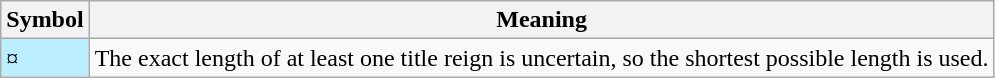<table class="wikitable">
<tr>
<th><strong>Symbol</strong></th>
<th><strong>Meaning</strong></th>
</tr>
<tr>
<td style="background-color:#bbeeff">¤</td>
<td>The exact length of at least one title reign is uncertain, so the shortest possible length is used.</td>
</tr>
</table>
